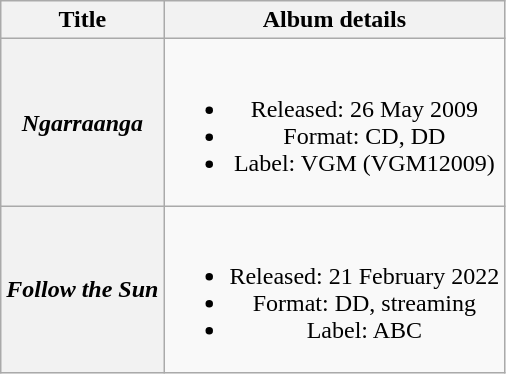<table class="wikitable plainrowheaders" style="text-align:center;">
<tr>
<th scope="col">Title</th>
<th scope="col">Album details</th>
</tr>
<tr>
<th scope="row"><em>Ngarraanga</em></th>
<td><br><ul><li>Released: 26 May 2009</li><li>Format: CD, DD</li><li>Label: VGM (VGM12009)</li></ul></td>
</tr>
<tr>
<th scope="row"><em>Follow the Sun</em></th>
<td><br><ul><li>Released: 21 February 2022</li><li>Format: DD, streaming</li><li>Label: ABC</li></ul></td>
</tr>
</table>
